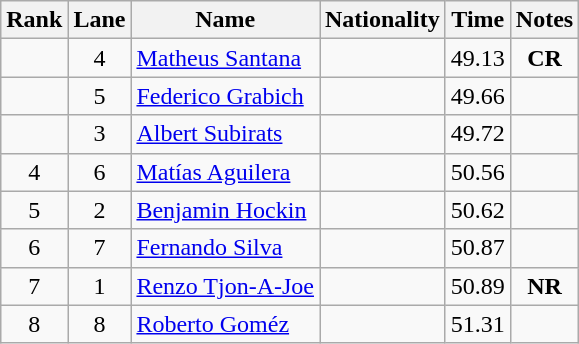<table class="wikitable sortable" style="text-align:center">
<tr>
<th>Rank</th>
<th>Lane</th>
<th>Name</th>
<th>Nationality</th>
<th>Time</th>
<th>Notes</th>
</tr>
<tr>
<td></td>
<td>4</td>
<td align=left><a href='#'>Matheus Santana</a></td>
<td align=left></td>
<td>49.13</td>
<td><strong>CR</strong></td>
</tr>
<tr>
<td></td>
<td>5</td>
<td align=left><a href='#'>Federico Grabich</a></td>
<td align=left></td>
<td>49.66</td>
<td></td>
</tr>
<tr>
<td></td>
<td>3</td>
<td align=left><a href='#'>Albert Subirats</a></td>
<td align=left></td>
<td>49.72</td>
<td></td>
</tr>
<tr>
<td>4</td>
<td>6</td>
<td align=left><a href='#'>Matías Aguilera</a></td>
<td align=left></td>
<td>50.56</td>
<td></td>
</tr>
<tr>
<td>5</td>
<td>2</td>
<td align=left><a href='#'>Benjamin Hockin</a></td>
<td align=left></td>
<td>50.62</td>
<td></td>
</tr>
<tr>
<td>6</td>
<td>7</td>
<td align=left><a href='#'>Fernando Silva</a></td>
<td align=left></td>
<td>50.87</td>
<td></td>
</tr>
<tr>
<td>7</td>
<td>1</td>
<td align=left><a href='#'>Renzo Tjon-A-Joe</a></td>
<td align=left></td>
<td>50.89</td>
<td><strong>NR</strong></td>
</tr>
<tr>
<td>8</td>
<td>8</td>
<td align=left><a href='#'>Roberto Goméz</a></td>
<td align=left></td>
<td>51.31</td>
<td></td>
</tr>
</table>
